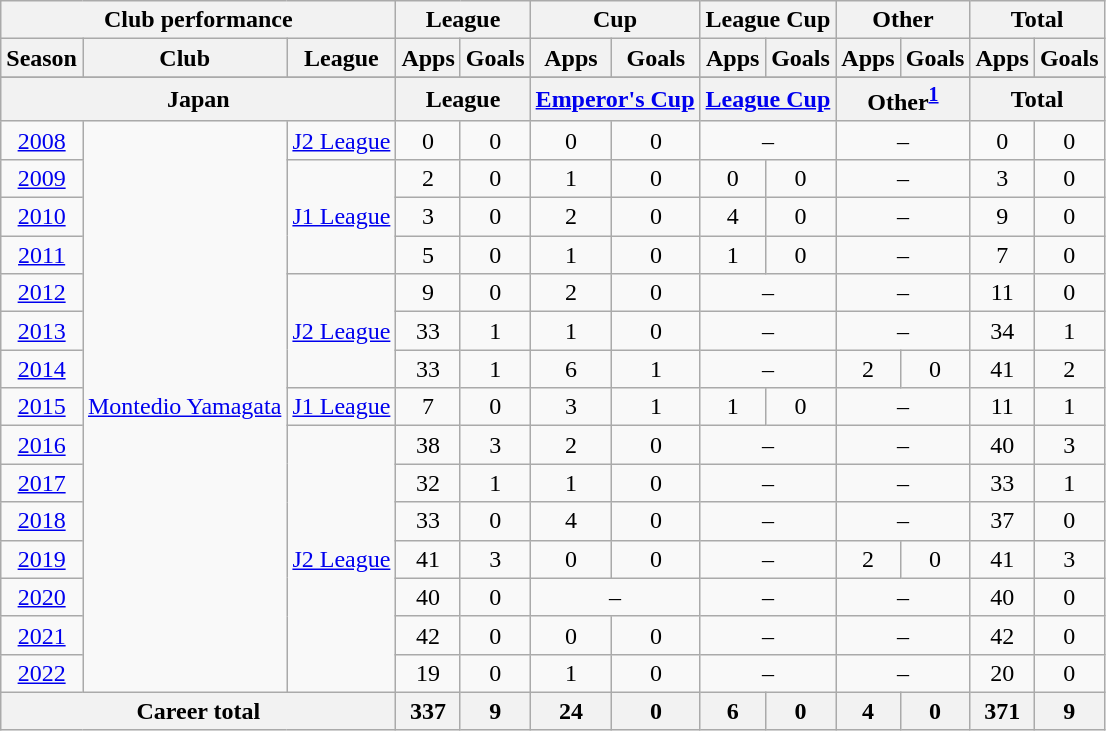<table class="wikitable" style="text-align:center">
<tr>
<th colspan=3>Club performance</th>
<th colspan=2>League</th>
<th colspan=2>Cup</th>
<th colspan=2>League Cup</th>
<th colspan=2>Other</th>
<th colspan=2>Total</th>
</tr>
<tr>
<th>Season</th>
<th>Club</th>
<th>League</th>
<th>Apps</th>
<th>Goals</th>
<th>Apps</th>
<th>Goals</th>
<th>Apps</th>
<th>Goals</th>
<th>Apps</th>
<th>Goals</th>
<th>Apps</th>
<th>Goals</th>
</tr>
<tr>
</tr>
<tr>
<th colspan=3>Japan</th>
<th colspan=2>League</th>
<th colspan=2><a href='#'>Emperor's Cup</a></th>
<th colspan=2><a href='#'>League Cup</a></th>
<th colspan="2">Other<sup><a href='#'>1</a></sup></th>
<th colspan=2>Total</th>
</tr>
<tr>
<td><a href='#'>2008</a></td>
<td rowspan="15"><a href='#'>Montedio Yamagata</a></td>
<td><a href='#'>J2 League</a></td>
<td>0</td>
<td>0</td>
<td>0</td>
<td>0</td>
<td colspan="2">–</td>
<td colspan="2">–</td>
<td>0</td>
<td>0</td>
</tr>
<tr>
<td><a href='#'>2009</a></td>
<td rowspan="3"><a href='#'>J1 League</a></td>
<td>2</td>
<td>0</td>
<td>1</td>
<td>0</td>
<td>0</td>
<td>0</td>
<td colspan="2">–</td>
<td>3</td>
<td>0</td>
</tr>
<tr>
<td><a href='#'>2010</a></td>
<td>3</td>
<td>0</td>
<td>2</td>
<td>0</td>
<td>4</td>
<td>0</td>
<td colspan="2">–</td>
<td>9</td>
<td>0</td>
</tr>
<tr>
<td><a href='#'>2011</a></td>
<td>5</td>
<td>0</td>
<td>1</td>
<td>0</td>
<td>1</td>
<td>0</td>
<td colspan="2">–</td>
<td>7</td>
<td>0</td>
</tr>
<tr>
<td><a href='#'>2012</a></td>
<td rowspan="3"><a href='#'>J2 League</a></td>
<td>9</td>
<td>0</td>
<td>2</td>
<td>0</td>
<td colspan="2">–</td>
<td colspan="2">–</td>
<td>11</td>
<td>0</td>
</tr>
<tr>
<td><a href='#'>2013</a></td>
<td>33</td>
<td>1</td>
<td>1</td>
<td>0</td>
<td colspan="2">–</td>
<td colspan="2">–</td>
<td>34</td>
<td>1</td>
</tr>
<tr>
<td><a href='#'>2014</a></td>
<td>33</td>
<td>1</td>
<td>6</td>
<td>1</td>
<td colspan="2">–</td>
<td>2</td>
<td>0</td>
<td>41</td>
<td>2</td>
</tr>
<tr>
<td><a href='#'>2015</a></td>
<td><a href='#'>J1 League</a></td>
<td>7</td>
<td>0</td>
<td>3</td>
<td>1</td>
<td>1</td>
<td>0</td>
<td colspan="2">–</td>
<td>11</td>
<td>1</td>
</tr>
<tr>
<td><a href='#'>2016</a></td>
<td rowspan="7"><a href='#'>J2 League</a></td>
<td>38</td>
<td>3</td>
<td>2</td>
<td>0</td>
<td colspan="2">–</td>
<td colspan="2">–</td>
<td>40</td>
<td>3</td>
</tr>
<tr>
<td><a href='#'>2017</a></td>
<td>32</td>
<td>1</td>
<td>1</td>
<td>0</td>
<td colspan="2">–</td>
<td colspan="2">–</td>
<td>33</td>
<td>1</td>
</tr>
<tr>
<td><a href='#'>2018</a></td>
<td>33</td>
<td>0</td>
<td>4</td>
<td>0</td>
<td colspan="2">–</td>
<td colspan="2">–</td>
<td>37</td>
<td>0</td>
</tr>
<tr>
<td><a href='#'>2019</a></td>
<td>41</td>
<td>3</td>
<td>0</td>
<td>0</td>
<td colspan="2">–</td>
<td>2</td>
<td>0</td>
<td>41</td>
<td>3</td>
</tr>
<tr>
<td><a href='#'>2020</a></td>
<td>40</td>
<td>0</td>
<td colspan="2">–</td>
<td colspan="2">–</td>
<td colspan="2">–</td>
<td>40</td>
<td>0</td>
</tr>
<tr>
<td><a href='#'>2021</a></td>
<td>42</td>
<td>0</td>
<td>0</td>
<td>0</td>
<td colspan="2">–</td>
<td colspan="2">–</td>
<td>42</td>
<td>0</td>
</tr>
<tr>
<td><a href='#'>2022</a></td>
<td>19</td>
<td>0</td>
<td>1</td>
<td>0</td>
<td colspan="2">–</td>
<td colspan="2">–</td>
<td>20</td>
<td>0</td>
</tr>
<tr>
<th colspan="3">Career total</th>
<th>337</th>
<th>9</th>
<th>24</th>
<th>0</th>
<th>6</th>
<th>0</th>
<th>4</th>
<th>0</th>
<th>371</th>
<th>9</th>
</tr>
</table>
